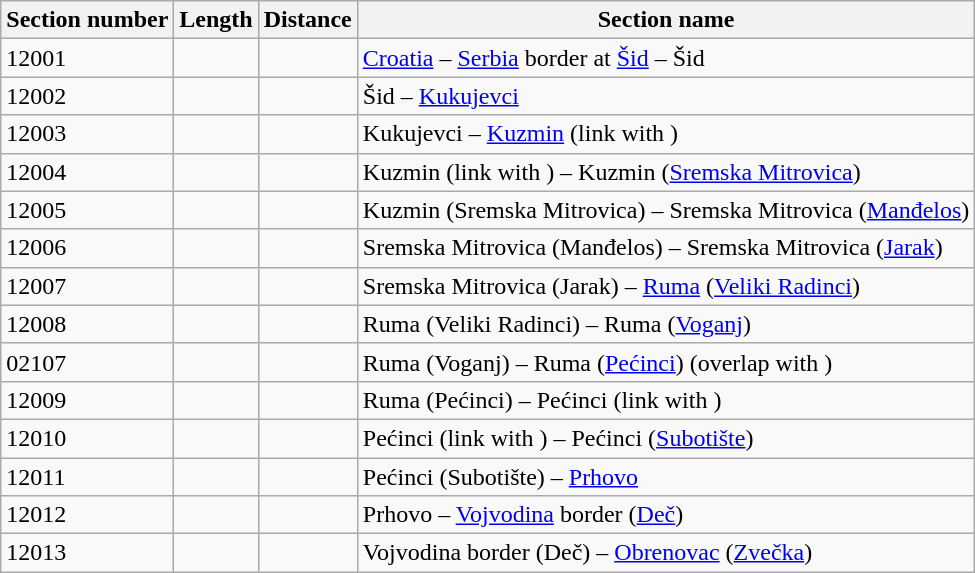<table class="wikitable">
<tr>
<th>Section number</th>
<th>Length</th>
<th>Distance</th>
<th>Section name</th>
</tr>
<tr>
<td>12001</td>
<td></td>
<td></td>
<td><a href='#'>Croatia</a> – <a href='#'>Serbia</a> border at <a href='#'>Šid</a> – Šid</td>
</tr>
<tr>
<td>12002</td>
<td></td>
<td></td>
<td>Šid – <a href='#'>Kukujevci</a></td>
</tr>
<tr>
<td>12003</td>
<td></td>
<td></td>
<td>Kukujevci – <a href='#'>Kuzmin</a> (link with )</td>
</tr>
<tr>
<td>12004</td>
<td></td>
<td></td>
<td>Kuzmin (link with ) – Kuzmin (<a href='#'>Sremska Mitrovica</a>)</td>
</tr>
<tr>
<td>12005</td>
<td></td>
<td></td>
<td>Kuzmin (Sremska Mitrovica) – Sremska Mitrovica (<a href='#'>Manđelos</a>)</td>
</tr>
<tr>
<td>12006</td>
<td></td>
<td></td>
<td>Sremska Mitrovica (Manđelos) – Sremska Mitrovica (<a href='#'>Jarak</a>)</td>
</tr>
<tr>
<td>12007</td>
<td></td>
<td></td>
<td>Sremska Mitrovica (Jarak) – <a href='#'>Ruma</a> (<a href='#'>Veliki Radinci</a>)</td>
</tr>
<tr>
<td>12008</td>
<td></td>
<td></td>
<td>Ruma (Veliki Radinci) – Ruma (<a href='#'>Voganj</a>)</td>
</tr>
<tr>
<td>02107</td>
<td></td>
<td></td>
<td>Ruma (Voganj) – Ruma (<a href='#'>Pećinci</a>) (overlap with )</td>
</tr>
<tr>
<td>12009</td>
<td></td>
<td></td>
<td>Ruma (Pećinci) – Pećinci (link with )</td>
</tr>
<tr>
<td>12010</td>
<td></td>
<td></td>
<td>Pećinci (link with ) – Pećinci (<a href='#'>Subotište</a>)</td>
</tr>
<tr>
<td>12011</td>
<td></td>
<td></td>
<td>Pećinci (Subotište) – <a href='#'>Prhovo</a></td>
</tr>
<tr>
<td>12012</td>
<td></td>
<td></td>
<td>Prhovo – <a href='#'>Vojvodina</a> border (<a href='#'>Deč</a>)</td>
</tr>
<tr>
<td>12013</td>
<td></td>
<td></td>
<td>Vojvodina border (Deč) – <a href='#'>Obrenovac</a> (<a href='#'>Zvečka</a>)</td>
</tr>
</table>
